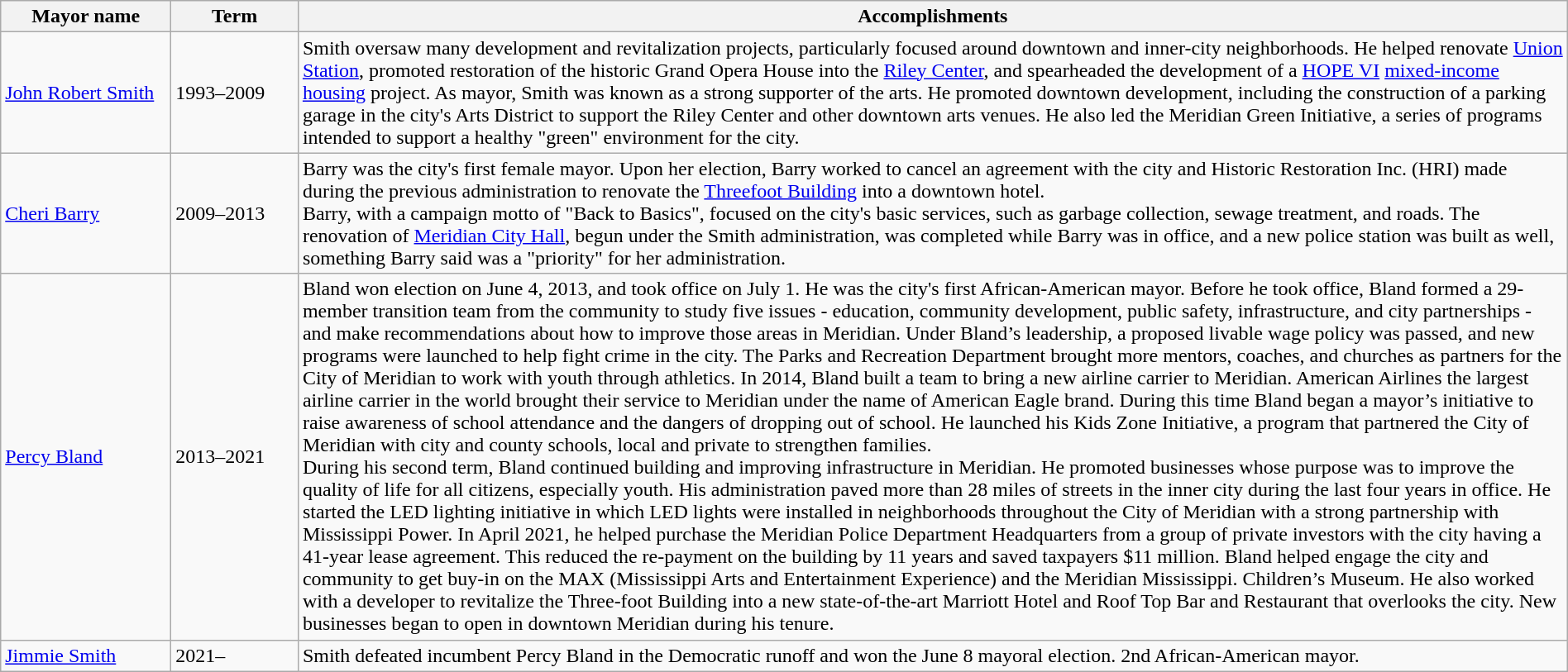<table class="wikitable" style="width:100%">
<tr>
<th style="width:130px">Mayor name</th>
<th style="width:95px">Term</th>
<th class="unsortable">Accomplishments</th>
</tr>
<tr>
<td><a href='#'>John Robert Smith</a></td>
<td>1993–2009</td>
<td>Smith oversaw many development and revitalization projects, particularly focused around downtown and inner-city neighborhoods. He helped renovate <a href='#'>Union Station</a>, promoted restoration of the historic Grand Opera House into the <a href='#'>Riley Center</a>, and spearheaded the development of a <a href='#'>HOPE VI</a> <a href='#'>mixed-income housing</a> project. As mayor, Smith was known as a strong supporter of the arts. He promoted downtown development, including the construction of a parking garage in the city's Arts District to support the Riley Center and other downtown arts venues. He also led the Meridian Green Initiative, a series of programs intended to support a healthy "green" environment for the city.</td>
</tr>
<tr>
<td><a href='#'>Cheri Barry</a></td>
<td>2009–2013</td>
<td>Barry was the city's first female mayor. Upon her election, Barry worked to cancel an agreement with the city and Historic Restoration Inc. (HRI) made during the previous administration to renovate the <a href='#'>Threefoot Building</a> into a downtown hotel.<br>Barry, with a campaign motto of "Back to Basics", focused on the city's basic services, such as garbage collection, sewage treatment, and roads. The renovation of <a href='#'>Meridian City Hall</a>, begun under the Smith administration, was completed while Barry was in office, and a new police station was built as well, something Barry said was a "priority" for her administration.</td>
</tr>
<tr>
<td><a href='#'>Percy Bland</a></td>
<td>2013–2021</td>
<td>Bland won election on June 4, 2013, and took office on July 1. He was the city's first African-American mayor. Before he took office, Bland formed a 29-member transition team from the community to study five issues - education, community development, public safety, infrastructure, and city partnerships - and make recommendations about how to improve those areas in Meridian. Under Bland’s leadership, a proposed livable wage policy was passed, and new programs were launched to help fight crime in the city. The Parks and Recreation Department brought more mentors, coaches, and churches as partners for the City of Meridian to work with youth through athletics. In 2014, Bland built a team to bring a new airline carrier to Meridian. American Airlines the largest airline carrier in the world brought their service to Meridian under the name of American Eagle brand. During this time Bland began a mayor’s initiative to raise awareness of school attendance and the dangers of dropping out of school. He launched his Kids Zone Initiative, a program that partnered the City of Meridian with city and county schools, local and private to strengthen families.<br>During his second term, Bland continued building and improving infrastructure in Meridian. He promoted businesses whose purpose was to improve the quality of life for all citizens, especially youth. His administration paved more than 28 miles of streets in the inner city during the last four years in office. He started the LED lighting initiative in which LED lights were installed in neighborhoods throughout the City of Meridian with a strong partnership with Mississippi Power. In April 2021, he helped purchase the Meridian Police Department Headquarters from a group of private investors with the city having a 41-year lease agreement. This reduced the re-payment on the building by 11 years and saved taxpayers $11 million. Bland helped engage the city and community to get buy-in on the MAX (Mississippi Arts and Entertainment Experience) and the Meridian Mississippi. Children’s Museum. He also worked with a developer to revitalize the Three-foot Building into a new state-of-the-art Marriott Hotel and Roof Top Bar and Restaurant that overlooks the city. New businesses began to open in downtown Meridian during his tenure.</td>
</tr>
<tr>
<td><a href='#'>Jimmie Smith</a></td>
<td>2021–</td>
<td>Smith defeated incumbent Percy Bland in the Democratic runoff and won the June 8 mayoral election. 2nd African-American mayor.</td>
</tr>
</table>
